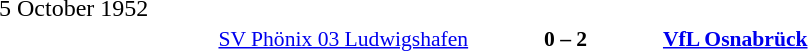<table width=100% cellspacing=1>
<tr>
<th width=25%></th>
<th width=10%></th>
<th width=25%></th>
<th></th>
</tr>
<tr>
<td>5 October 1952</td>
</tr>
<tr style=font-size:90%>
<td align=right><a href='#'>SV Phönix 03 Ludwigshafen</a></td>
<td align=center><strong>0 – 2</strong></td>
<td><strong><a href='#'>VfL Osnabrück</a></strong></td>
</tr>
</table>
